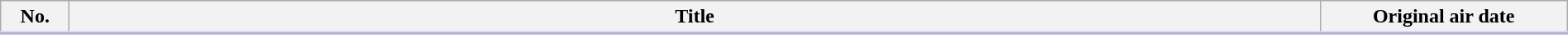<table class="wikitable" style="width:100%; margin:auto; background:#FFF;">
<tr style="border-bottom: 3px solid #CCF;">
<th style="width:3em;">No.</th>
<th>Title</th>
<th style="width:12em;">Original air date</th>
</tr>
<tr>
</tr>
</table>
